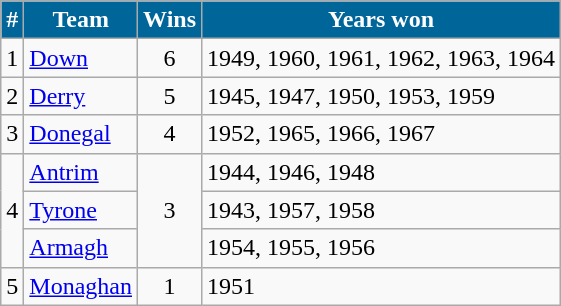<table class="wikitable">
<tr>
<th style="background:#069; color:white;">#</th>
<th style="background:#069; color:white;">Team</th>
<th style="background:#069; color:white;">Wins</th>
<th style="background:#069; color:white;">Years won</th>
</tr>
<tr>
<td>1</td>
<td> <a href='#'>Down</a></td>
<td style="text-align:center;">6</td>
<td>1949, 1960, 1961, 1962, 1963, 1964</td>
</tr>
<tr>
<td>2</td>
<td> <a href='#'>Derry</a></td>
<td style="text-align:center;">5</td>
<td>1945, 1947, 1950, 1953, 1959</td>
</tr>
<tr>
<td>3</td>
<td> <a href='#'>Donegal</a></td>
<td style="text-align:center;">4</td>
<td>1952, 1965, 1966, 1967</td>
</tr>
<tr>
<td rowspan="3">4</td>
<td> <a href='#'>Antrim</a></td>
<td rowspan="3" style="text-align:center;">3</td>
<td>1944, 1946, 1948</td>
</tr>
<tr>
<td> <a href='#'>Tyrone</a></td>
<td>1943, 1957, 1958</td>
</tr>
<tr>
<td> <a href='#'>Armagh</a></td>
<td>1954, 1955, 1956</td>
</tr>
<tr>
<td>5</td>
<td> <a href='#'>Monaghan</a></td>
<td style="text-align:center;">1</td>
<td>1951</td>
</tr>
</table>
